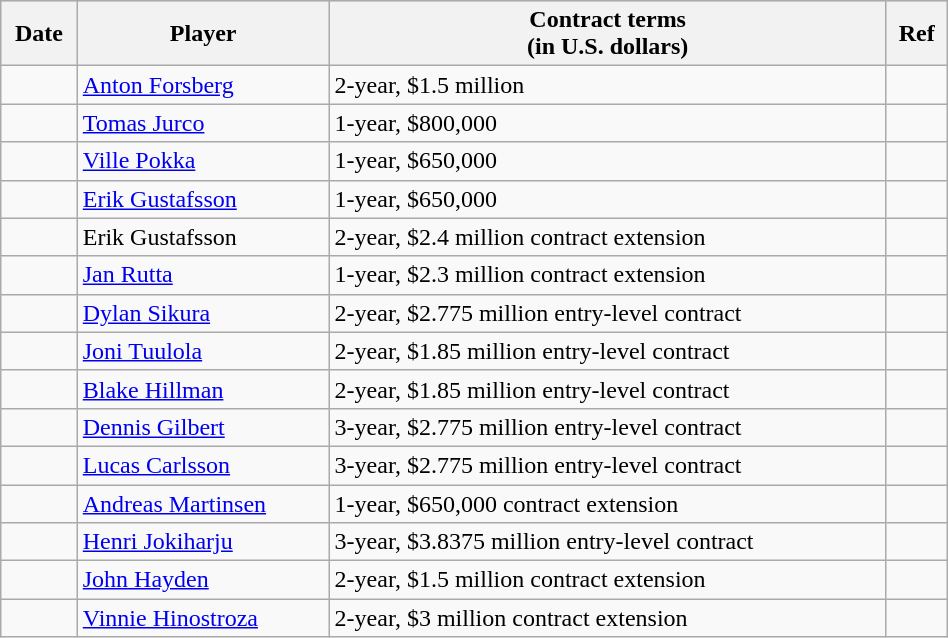<table class="wikitable" style="width:50%;">
<tr style="background:#ddd; text-align:center;">
<th>Date</th>
<th>Player</th>
<th>Contract terms<br>(in U.S. dollars)</th>
<th>Ref</th>
</tr>
<tr>
<td></td>
<td><a href='#'>Anton Forsberg</a></td>
<td>2-year, $1.5 million</td>
<td></td>
</tr>
<tr>
<td></td>
<td><a href='#'>Tomas Jurco</a></td>
<td>1-year, $800,000</td>
<td></td>
</tr>
<tr>
<td></td>
<td><a href='#'>Ville Pokka</a></td>
<td>1-year, $650,000</td>
<td></td>
</tr>
<tr>
<td></td>
<td><a href='#'>Erik Gustafsson</a></td>
<td>1-year, $650,000</td>
<td></td>
</tr>
<tr>
<td></td>
<td>Erik Gustafsson</td>
<td>2-year, $2.4 million contract extension</td>
<td></td>
</tr>
<tr>
<td></td>
<td><a href='#'>Jan Rutta</a></td>
<td>1-year, $2.3 million contract extension</td>
<td></td>
</tr>
<tr>
<td></td>
<td><a href='#'>Dylan Sikura</a></td>
<td>2-year, $2.775 million entry-level contract</td>
<td></td>
</tr>
<tr>
<td></td>
<td><a href='#'>Joni Tuulola</a></td>
<td>2-year, $1.85 million entry-level contract</td>
<td></td>
</tr>
<tr>
<td></td>
<td><a href='#'>Blake Hillman</a></td>
<td>2-year, $1.85 million entry-level contract</td>
<td></td>
</tr>
<tr>
<td></td>
<td><a href='#'>Dennis Gilbert</a></td>
<td>3-year, $2.775 million entry-level contract</td>
<td></td>
</tr>
<tr>
<td></td>
<td><a href='#'>Lucas Carlsson</a></td>
<td>3-year, $2.775 million entry-level contract</td>
<td></td>
</tr>
<tr>
<td></td>
<td><a href='#'>Andreas Martinsen</a></td>
<td>1-year, $650,000 contract extension</td>
<td></td>
</tr>
<tr>
<td></td>
<td><a href='#'>Henri Jokiharju</a></td>
<td>3-year, $3.8375 million entry-level contract</td>
<td></td>
</tr>
<tr>
<td></td>
<td><a href='#'>John Hayden</a></td>
<td>2-year, $1.5 million contract extension</td>
<td></td>
</tr>
<tr>
<td></td>
<td><a href='#'>Vinnie Hinostroza</a></td>
<td>2-year, $3 million contract extension</td>
<td></td>
</tr>
</table>
